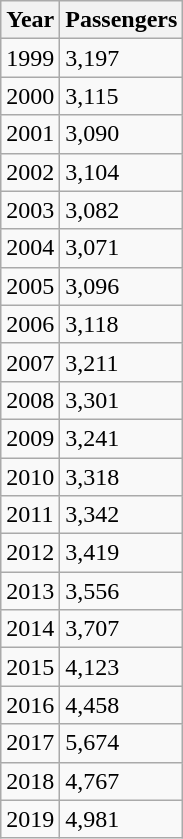<table class="wikitable">
<tr>
<th>Year</th>
<th>Passengers</th>
</tr>
<tr>
<td>1999</td>
<td>3,197</td>
</tr>
<tr>
<td>2000</td>
<td>3,115</td>
</tr>
<tr>
<td>2001</td>
<td>3,090</td>
</tr>
<tr>
<td>2002</td>
<td>3,104</td>
</tr>
<tr>
<td>2003</td>
<td>3,082</td>
</tr>
<tr>
<td>2004</td>
<td>3,071</td>
</tr>
<tr>
<td>2005</td>
<td>3,096</td>
</tr>
<tr>
<td>2006</td>
<td>3,118</td>
</tr>
<tr>
<td>2007</td>
<td>3,211</td>
</tr>
<tr>
<td>2008</td>
<td>3,301</td>
</tr>
<tr>
<td>2009</td>
<td>3,241</td>
</tr>
<tr>
<td>2010</td>
<td>3,318</td>
</tr>
<tr>
<td>2011</td>
<td>3,342</td>
</tr>
<tr>
<td>2012</td>
<td>3,419</td>
</tr>
<tr>
<td>2013</td>
<td>3,556</td>
</tr>
<tr>
<td>2014</td>
<td>3,707</td>
</tr>
<tr>
<td>2015</td>
<td>4,123</td>
</tr>
<tr>
<td>2016</td>
<td>4,458</td>
</tr>
<tr>
<td>2017</td>
<td>5,674</td>
</tr>
<tr>
<td>2018</td>
<td>4,767</td>
</tr>
<tr>
<td>2019</td>
<td>4,981</td>
</tr>
</table>
